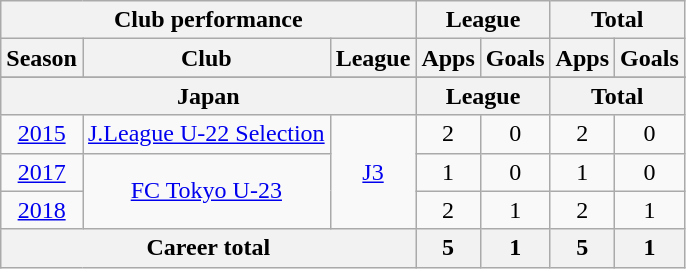<table class="wikitable" style="text-align:center">
<tr>
<th colspan=3>Club performance</th>
<th colspan=2>League</th>
<th colspan=2>Total</th>
</tr>
<tr>
<th>Season</th>
<th>Club</th>
<th>League</th>
<th>Apps</th>
<th>Goals</th>
<th>Apps</th>
<th>Goals</th>
</tr>
<tr>
</tr>
<tr>
<th colspan=3>Japan</th>
<th colspan=2>League</th>
<th colspan=2>Total</th>
</tr>
<tr>
<td><a href='#'>2015</a></td>
<td><a href='#'>J.League U-22 Selection</a></td>
<td rowspan=3><a href='#'>J3</a></td>
<td>2</td>
<td>0</td>
<td>2</td>
<td>0</td>
</tr>
<tr>
<td><a href='#'>2017</a></td>
<td rowspan=2><a href='#'>FC Tokyo U-23</a></td>
<td>1</td>
<td>0</td>
<td>1</td>
<td>0</td>
</tr>
<tr>
<td><a href='#'>2018</a></td>
<td>2</td>
<td>1</td>
<td>2</td>
<td>1</td>
</tr>
<tr>
<th colspan=3>Career total</th>
<th>5</th>
<th>1</th>
<th>5</th>
<th>1</th>
</tr>
</table>
